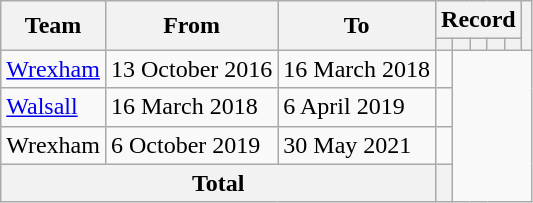<table class=wikitable style="text-align:center">
<tr>
<th rowspan=2>Team</th>
<th rowspan=2>From</th>
<th rowspan=2>To</th>
<th colspan=5>Record</th>
<th rowspan=2></th>
</tr>
<tr>
<th></th>
<th></th>
<th></th>
<th></th>
<th></th>
</tr>
<tr>
<td align=left><a href='#'>Wrexham</a></td>
<td align=left>13 October 2016</td>
<td align=left>16 March 2018<br></td>
<td></td>
</tr>
<tr>
<td align=left><a href='#'>Walsall</a></td>
<td align=left>16 March 2018</td>
<td align=left>6 April 2019<br></td>
<td></td>
</tr>
<tr>
<td align=left>Wrexham</td>
<td align=left>6 October 2019</td>
<td align=left>30 May 2021<br></td>
<td></td>
</tr>
<tr>
<th colspan=3>Total<br></th>
<th></th>
</tr>
</table>
